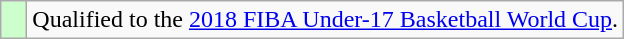<table class="wikitable">
<tr>
<td width=10px bgcolor="#ccffcc"></td>
<td>Qualified to the <a href='#'>2018 FIBA Under-17 Basketball World Cup</a>.</td>
</tr>
</table>
